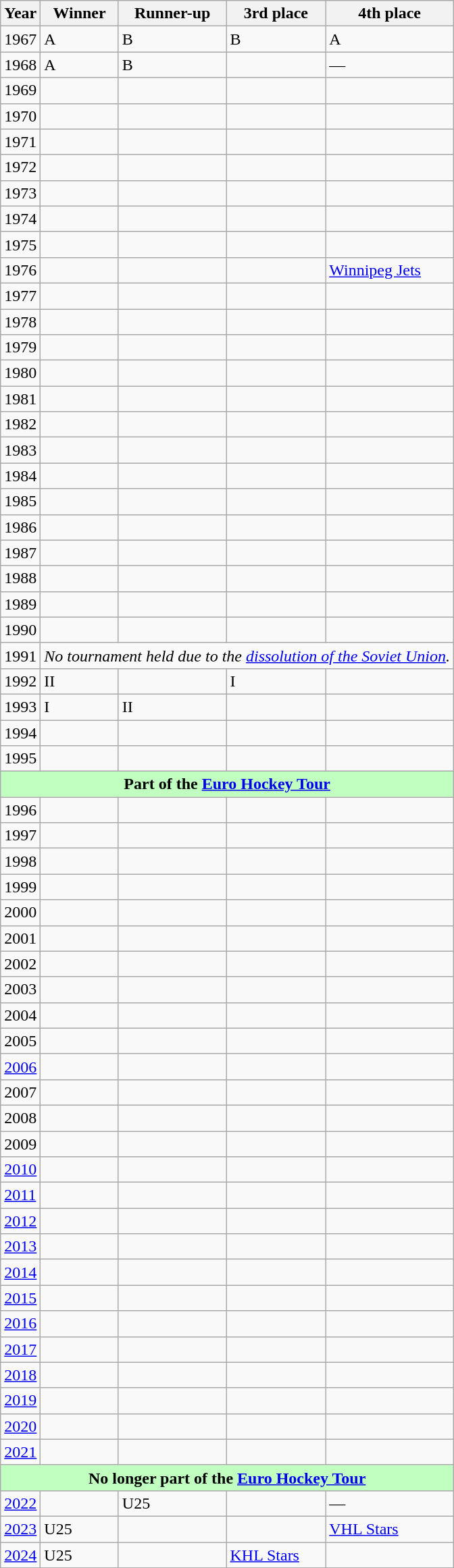<table class="wikitable">
<tr>
<th>Year</th>
<th>Winner</th>
<th>Runner-up</th>
<th>3rd place</th>
<th>4th place</th>
</tr>
<tr>
<td>1967</td>
<td> A</td>
<td> B</td>
<td> B</td>
<td> A</td>
</tr>
<tr>
<td>1968</td>
<td> A</td>
<td> B</td>
<td></td>
<td>—</td>
</tr>
<tr>
<td>1969</td>
<td></td>
<td></td>
<td></td>
<td></td>
</tr>
<tr>
<td>1970</td>
<td></td>
<td></td>
<td></td>
<td></td>
</tr>
<tr>
<td>1971</td>
<td></td>
<td></td>
<td></td>
<td></td>
</tr>
<tr>
<td>1972</td>
<td></td>
<td></td>
<td></td>
<td></td>
</tr>
<tr>
<td>1973</td>
<td></td>
<td></td>
<td></td>
<td></td>
</tr>
<tr>
<td>1974</td>
<td></td>
<td></td>
<td></td>
<td></td>
</tr>
<tr>
<td>1975</td>
<td></td>
<td></td>
<td></td>
<td></td>
</tr>
<tr>
<td>1976</td>
<td></td>
<td></td>
<td></td>
<td> <a href='#'>Winnipeg Jets</a></td>
</tr>
<tr>
<td>1977</td>
<td></td>
<td></td>
<td></td>
<td></td>
</tr>
<tr>
<td>1978</td>
<td></td>
<td></td>
<td></td>
<td></td>
</tr>
<tr>
<td>1979</td>
<td></td>
<td></td>
<td></td>
<td></td>
</tr>
<tr>
<td>1980</td>
<td></td>
<td></td>
<td></td>
<td></td>
</tr>
<tr>
<td>1981</td>
<td></td>
<td></td>
<td></td>
<td></td>
</tr>
<tr>
<td>1982</td>
<td></td>
<td></td>
<td></td>
<td></td>
</tr>
<tr>
<td>1983</td>
<td></td>
<td></td>
<td></td>
<td></td>
</tr>
<tr>
<td>1984</td>
<td></td>
<td></td>
<td></td>
<td></td>
</tr>
<tr>
<td>1985</td>
<td></td>
<td></td>
<td></td>
<td></td>
</tr>
<tr>
<td>1986</td>
<td></td>
<td></td>
<td></td>
<td></td>
</tr>
<tr>
<td>1987</td>
<td></td>
<td></td>
<td></td>
<td></td>
</tr>
<tr>
<td>1988</td>
<td></td>
<td></td>
<td></td>
<td></td>
</tr>
<tr>
<td>1989</td>
<td></td>
<td></td>
<td></td>
<td></td>
</tr>
<tr>
<td>1990</td>
<td></td>
<td></td>
<td></td>
<td></td>
</tr>
<tr>
<td>1991</td>
<td colspan="4" style="text-align: center;"><em>No tournament held due to the <a href='#'>dissolution of the Soviet Union</a>.</em></td>
</tr>
<tr>
<td>1992</td>
<td> II</td>
<td></td>
<td> I</td>
<td></td>
</tr>
<tr>
<td>1993</td>
<td> I</td>
<td> II</td>
<td></td>
<td></td>
</tr>
<tr>
<td>1994</td>
<td></td>
<td></td>
<td></td>
<td></td>
</tr>
<tr>
<td>1995</td>
<td></td>
<td></td>
<td></td>
<td></td>
</tr>
<tr>
<th colspan=5 style="text-align: center; background-color: #c0ffc0">Part of the <a href='#'>Euro Hockey Tour</a></th>
</tr>
<tr>
<td>1996</td>
<td></td>
<td></td>
<td></td>
<td></td>
</tr>
<tr>
<td>1997</td>
<td></td>
<td></td>
<td></td>
<td></td>
</tr>
<tr>
<td>1998</td>
<td></td>
<td></td>
<td></td>
<td></td>
</tr>
<tr>
<td>1999</td>
<td></td>
<td></td>
<td></td>
<td></td>
</tr>
<tr>
<td>2000</td>
<td></td>
<td></td>
<td></td>
<td></td>
</tr>
<tr>
<td>2001</td>
<td></td>
<td></td>
<td></td>
<td></td>
</tr>
<tr>
<td>2002</td>
<td></td>
<td></td>
<td></td>
<td></td>
</tr>
<tr>
<td>2003</td>
<td></td>
<td></td>
<td></td>
<td></td>
</tr>
<tr>
<td>2004</td>
<td></td>
<td></td>
<td></td>
<td></td>
</tr>
<tr>
<td>2005</td>
<td></td>
<td></td>
<td></td>
<td></td>
</tr>
<tr>
<td><a href='#'>2006</a></td>
<td></td>
<td></td>
<td></td>
<td></td>
</tr>
<tr>
<td>2007</td>
<td></td>
<td></td>
<td></td>
<td></td>
</tr>
<tr>
<td>2008</td>
<td></td>
<td></td>
<td></td>
<td></td>
</tr>
<tr>
<td>2009</td>
<td></td>
<td></td>
<td></td>
<td></td>
</tr>
<tr>
<td><a href='#'>2010</a></td>
<td></td>
<td></td>
<td></td>
<td></td>
</tr>
<tr>
<td><a href='#'>2011</a></td>
<td></td>
<td></td>
<td></td>
<td></td>
</tr>
<tr>
<td><a href='#'>2012</a></td>
<td></td>
<td></td>
<td></td>
<td></td>
</tr>
<tr>
<td><a href='#'>2013</a></td>
<td></td>
<td></td>
<td></td>
<td></td>
</tr>
<tr>
<td><a href='#'>2014</a></td>
<td></td>
<td></td>
<td></td>
<td></td>
</tr>
<tr>
<td><a href='#'>2015</a></td>
<td></td>
<td></td>
<td></td>
<td></td>
</tr>
<tr>
<td><a href='#'>2016</a></td>
<td></td>
<td></td>
<td></td>
<td></td>
</tr>
<tr>
<td><a href='#'>2017</a></td>
<td></td>
<td></td>
<td></td>
<td></td>
</tr>
<tr>
<td><a href='#'>2018</a></td>
<td></td>
<td></td>
<td></td>
<td></td>
</tr>
<tr>
<td><a href='#'>2019</a></td>
<td></td>
<td></td>
<td></td>
<td></td>
</tr>
<tr>
<td><a href='#'>2020</a></td>
<td></td>
<td></td>
<td></td>
<td></td>
</tr>
<tr>
<td><a href='#'>2021</a></td>
<td></td>
<td></td>
<td></td>
<td></td>
</tr>
<tr>
<th colspan=5 style="text-align: center; background-color: #c0ffc0">No longer part of the <a href='#'>Euro Hockey Tour</a></th>
</tr>
<tr>
<td><a href='#'>2022</a></td>
<td></td>
<td> U25</td>
<td></td>
<td>—</td>
</tr>
<tr>
<td><a href='#'>2023</a></td>
<td> U25</td>
<td></td>
<td></td>
<td> <a href='#'>VHL Stars</a></td>
</tr>
<tr>
<td><a href='#'>2024</a></td>
<td> U25</td>
<td></td>
<td> <a href='#'>KHL Stars</a></td>
<td></td>
</tr>
</table>
